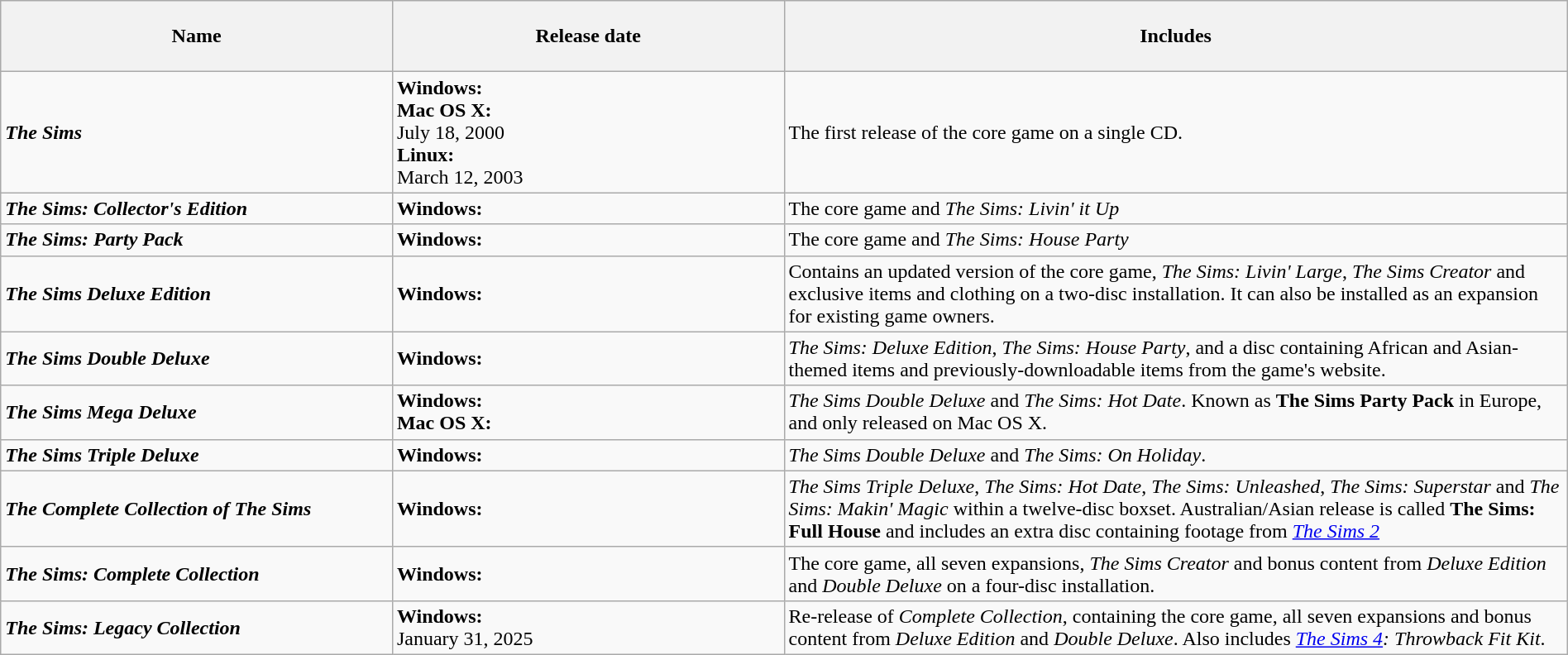<table class="wikitable" style="width: 100%;">
<tr>
<th style="width: 25%;height:50px;">Name</th>
<th style="width: 25%;">Release date</th>
<th>Includes</th>
</tr>
<tr>
<td><strong><em>The Sims</em></strong></td>
<td><strong>Windows:</strong><br>  <strong>Mac OS X:</strong><br>July 18, 2000<br><strong>Linux:</strong><br>March 12, 2003</td>
<td>The first release of the core game on a single CD.</td>
</tr>
<tr>
<td><strong><em>The Sims: Collector's Edition</em></strong></td>
<td><strong>Windows:</strong><br> </td>
<td>The core game and <em>The Sims: Livin' it Up</em></td>
</tr>
<tr>
<td><strong><em>The Sims: Party Pack</em></strong></td>
<td><strong>Windows:</strong><br> </td>
<td>The core game and <em>The Sims: House Party</em></td>
</tr>
<tr>
<td><strong><em>The Sims Deluxe Edition</em></strong></td>
<td><strong>Windows:</strong><br> </td>
<td>Contains an updated version of the core game, <em>The Sims: Livin' Large</em>, <em>The Sims Creator</em> and exclusive items and clothing on a two-disc installation. It can also be installed as an expansion for existing game owners.</td>
</tr>
<tr>
<td><strong><em>The Sims Double Deluxe</em></strong></td>
<td><strong>Windows:</strong><br> </td>
<td><em>The Sims: Deluxe Edition</em>, <em>The Sims: House Party</em>, and a disc containing African and Asian-themed items and previously-downloadable items from the game's website.</td>
</tr>
<tr>
<td><strong><em>The Sims Mega Deluxe</em></strong></td>
<td><strong>Windows:</strong><br>  <strong>Mac OS X:</strong><br> </td>
<td><em>The Sims Double Deluxe</em> and <em>The Sims: Hot Date</em>. Known as <strong>The Sims Party Pack</strong> in Europe, and only released on Mac OS X.</td>
</tr>
<tr>
<td><strong><em>The Sims Triple Deluxe</em></strong></td>
<td><strong>Windows:</strong><br> </td>
<td><em>The Sims Double Deluxe</em> and <em>The Sims: On Holiday</em>.</td>
</tr>
<tr>
<td><strong><em>The Complete Collection of The Sims</em></strong></td>
<td><strong>Windows:</strong><br> </td>
<td><em>The Sims Triple Deluxe</em>, <em>The Sims: Hot Date</em>, <em>The Sims: Unleashed</em>, <em>The Sims: Superstar</em> and <em>The Sims: Makin' Magic</em> within a twelve-disc boxset. Australian/Asian release is called <strong>The Sims: Full House</strong> and includes an extra disc containing footage from <em><a href='#'>The Sims 2</a></em></td>
</tr>
<tr>
<td><strong><em>The Sims: Complete Collection</em></strong></td>
<td><strong>Windows:</strong><br> </td>
<td>The core game, all seven expansions, <em>The Sims Creator</em> and bonus content from <em>Deluxe Edition</em> and <em>Double Deluxe</em> on a four-disc installation.</td>
</tr>
<tr>
<td><strong><em>The Sims: Legacy Collection</em></strong></td>
<td><strong>Windows:</strong><br> January 31, 2025</td>
<td>Re-release of <em>Complete Collection</em>, containing the core game, all seven expansions and bonus content from <em>Deluxe Edition</em> and <em>Double Deluxe</em>. Also includes <em><a href='#'>The Sims 4</a>: Throwback Fit Kit</em>.</td>
</tr>
</table>
